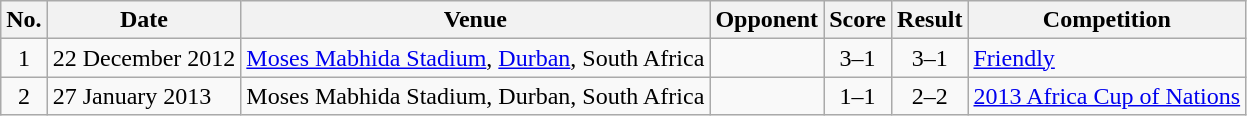<table class="wikitable sortable">
<tr>
<th scope="col">No.</th>
<th scope="col">Date</th>
<th scope="col">Venue</th>
<th scope="col">Opponent</th>
<th scope="col">Score</th>
<th scope="col">Result</th>
<th scope="col">Competition</th>
</tr>
<tr>
<td style="text-align:center">1</td>
<td>22 December 2012</td>
<td><a href='#'>Moses Mabhida Stadium</a>, <a href='#'>Durban</a>, South Africa</td>
<td></td>
<td style="text-align:center">3–1</td>
<td style="text-align:center">3–1</td>
<td><a href='#'>Friendly</a></td>
</tr>
<tr>
<td style="text-align:center">2</td>
<td>27 January 2013</td>
<td>Moses Mabhida Stadium, Durban, South Africa</td>
<td></td>
<td style="text-align:center">1–1</td>
<td style="text-align:center">2–2</td>
<td><a href='#'>2013 Africa Cup of Nations</a></td>
</tr>
</table>
